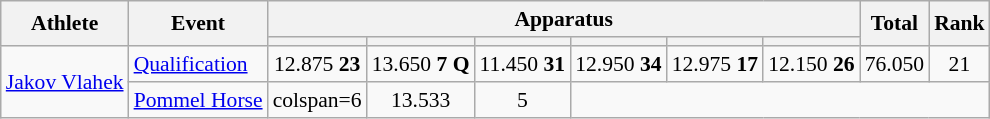<table class="wikitable" style="font-size:90%">
<tr>
<th rowspan=2>Athlete</th>
<th rowspan=2>Event</th>
<th colspan =6>Apparatus</th>
<th rowspan=2>Total</th>
<th rowspan=2>Rank</th>
</tr>
<tr style="font-size:95%">
<th></th>
<th></th>
<th></th>
<th></th>
<th></th>
<th></th>
</tr>
<tr align=center>
<td align=left rowspan=2><a href='#'>Jakov Vlahek</a></td>
<td align=left><a href='#'>Qualification</a></td>
<td>12.875	<strong>23		</strong></td>
<td>13.650	<strong>7 Q</strong></td>
<td>11.450	<strong>31</strong></td>
<td>12.950	<strong>34</strong></td>
<td>12.975	<strong>17</strong></td>
<td>12.150	<strong>26</strong></td>
<td>76.050</td>
<td>21</td>
</tr>
<tr align=center>
<td align=left><a href='#'>Pommel Horse</a></td>
<td>colspan=6 </td>
<td>13.533</td>
<td>5</td>
</tr>
</table>
